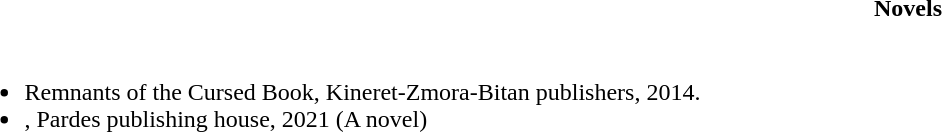<table class="toccolours collapsible collapsed" style="width:100%; background:inherit">
<tr>
<th>Novels</th>
</tr>
<tr>
<td><br><ul><li>Remnants of the Cursed Book, Kineret-Zmora-Bitan publishers, 2014.</li><li>, Pardes publishing house, 2021 (A novel)</li></ul></td>
</tr>
</table>
